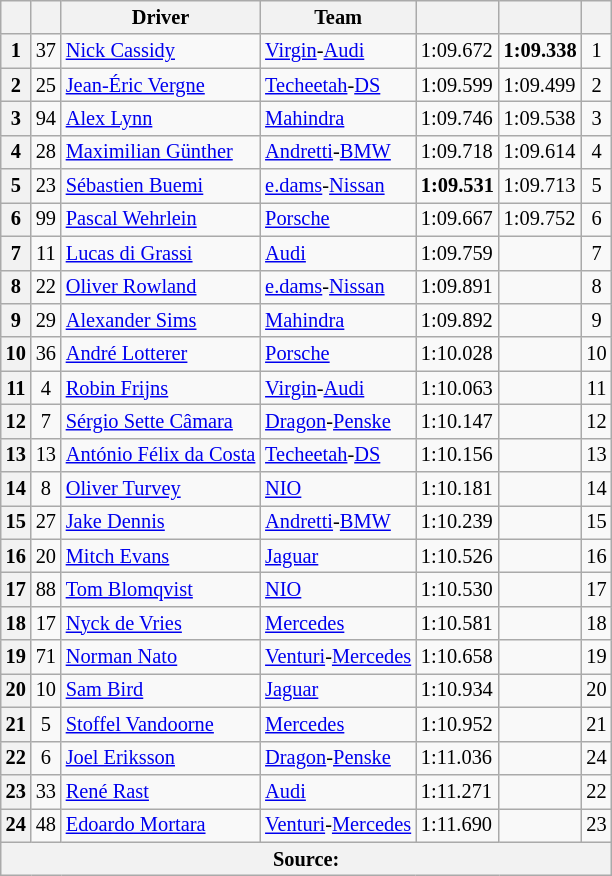<table class="wikitable sortable" style="font-size: 85%">
<tr>
<th scope="col"></th>
<th scope="col"></th>
<th scope="col">Driver</th>
<th scope="col">Team</th>
<th scope="col"></th>
<th scope="col"></th>
<th scope="col"></th>
</tr>
<tr>
<th scope="row">1</th>
<td align="center">37</td>
<td data-sort-value="CAS"> <a href='#'>Nick Cassidy</a></td>
<td><a href='#'>Virgin</a>-<a href='#'>Audi</a></td>
<td>1:09.672</td>
<td><strong>1:09.338</strong></td>
<td align="center">1</td>
</tr>
<tr>
<th scope="row">2</th>
<td align="center">25</td>
<td data-sort-value="JEV"> <a href='#'>Jean-Éric Vergne</a></td>
<td><a href='#'>Techeetah</a>-<a href='#'>DS</a></td>
<td>1:09.599</td>
<td>1:09.499</td>
<td align="center">2</td>
</tr>
<tr>
<th scope="row">3</th>
<td align="center">94</td>
<td data-sort-value="LYN"> <a href='#'>Alex Lynn</a></td>
<td><a href='#'>Mahindra</a></td>
<td>1:09.746</td>
<td>1:09.538</td>
<td align="center">3</td>
</tr>
<tr>
<th scope="row">4</th>
<td align="center">28</td>
<td data-sort-value="GUE"> <a href='#'>Maximilian Günther</a></td>
<td><a href='#'>Andretti</a>-<a href='#'>BMW</a></td>
<td>1:09.718</td>
<td>1:09.614</td>
<td align="center">4</td>
</tr>
<tr>
<th scope="row">5</th>
<td align="center">23</td>
<td data-sort-value="BUE"> <a href='#'>Sébastien Buemi</a></td>
<td><a href='#'>e.dams</a>-<a href='#'>Nissan</a></td>
<td><strong>1:09.531</strong></td>
<td>1:09.713</td>
<td align="center">5</td>
</tr>
<tr>
<th scope="row">6</th>
<td align="center">99</td>
<td data-sort-value="WEH"> <a href='#'>Pascal Wehrlein</a></td>
<td><a href='#'>Porsche</a></td>
<td>1:09.667</td>
<td>1:09.752</td>
<td align="center">6</td>
</tr>
<tr>
<th scope="row">7</th>
<td align="center">11</td>
<td data-sort-value="DIG"> <a href='#'>Lucas di Grassi</a></td>
<td><a href='#'>Audi</a></td>
<td>1:09.759</td>
<td></td>
<td align="center">7</td>
</tr>
<tr>
<th scope="row">8</th>
<td align="center">22</td>
<td data-sort-value="ROW"> <a href='#'>Oliver Rowland</a></td>
<td><a href='#'>e.dams</a>-<a href='#'>Nissan</a></td>
<td>1:09.891</td>
<td></td>
<td align="center">8</td>
</tr>
<tr>
<th scope="row">9</th>
<td align="center">29</td>
<td data-sort-value="SIM"> <a href='#'>Alexander Sims</a></td>
<td><a href='#'>Mahindra</a></td>
<td>1:09.892</td>
<td></td>
<td align="center">9</td>
</tr>
<tr>
<th scope="row">10</th>
<td align="center">36</td>
<td data-sort-value="LOT"> <a href='#'>André Lotterer</a></td>
<td><a href='#'>Porsche</a></td>
<td>1:10.028</td>
<td></td>
<td align="center">10</td>
</tr>
<tr>
<th scope="row">11</th>
<td align="center">4</td>
<td data-sort-value="FRI"> <a href='#'>Robin Frijns</a></td>
<td><a href='#'>Virgin</a>-<a href='#'>Audi</a></td>
<td>1:10.063</td>
<td></td>
<td align="center">11</td>
</tr>
<tr>
<th scope="row">12</th>
<td align="center">7</td>
<td data-sort-value="SET"> <a href='#'>Sérgio Sette Câmara</a></td>
<td><a href='#'>Dragon</a>-<a href='#'>Penske</a></td>
<td>1:10.147</td>
<td></td>
<td align="center">12</td>
</tr>
<tr>
<th scope="row">13</th>
<td align="center">13</td>
<td data-sort-value="DAC"> <a href='#'>António Félix da Costa</a></td>
<td><a href='#'>Techeetah</a>-<a href='#'>DS</a></td>
<td>1:10.156</td>
<td></td>
<td align="center">13</td>
</tr>
<tr>
<th scope="row">14</th>
<td align="center">8</td>
<td data-sort-value="TUR"> <a href='#'>Oliver Turvey</a></td>
<td><a href='#'>NIO</a></td>
<td>1:10.181</td>
<td></td>
<td align="center">14</td>
</tr>
<tr>
<th scope="row">15</th>
<td align="center">27</td>
<td data-sort-value="DEN"> <a href='#'>Jake Dennis</a></td>
<td><a href='#'>Andretti</a>-<a href='#'>BMW</a></td>
<td>1:10.239</td>
<td></td>
<td align="center">15</td>
</tr>
<tr>
<th scope="row">16</th>
<td align="center">20</td>
<td data-sort-value="EVA"> <a href='#'>Mitch Evans</a></td>
<td><a href='#'>Jaguar</a></td>
<td>1:10.526</td>
<td></td>
<td align="center">16</td>
</tr>
<tr>
<th scope="row">17</th>
<td align="center">88</td>
<td data-sort-value="BLO"> <a href='#'>Tom Blomqvist</a></td>
<td><a href='#'>NIO</a></td>
<td>1:10.530</td>
<td></td>
<td align="center">17</td>
</tr>
<tr>
<th scope="row">18</th>
<td align="center">17</td>
<td data-sort-value="DEV"> <a href='#'>Nyck de Vries</a></td>
<td><a href='#'>Mercedes</a></td>
<td>1:10.581</td>
<td></td>
<td align="center">18</td>
</tr>
<tr>
<th scope="row">19</th>
<td align="center">71</td>
<td data-sort-value="NAT"> <a href='#'>Norman Nato</a></td>
<td><a href='#'>Venturi</a>-<a href='#'>Mercedes</a></td>
<td>1:10.658</td>
<td></td>
<td align="center">19</td>
</tr>
<tr>
<th scope="row">20</th>
<td align="center">10</td>
<td data-sort-value="BIR"> <a href='#'>Sam Bird</a></td>
<td><a href='#'>Jaguar</a></td>
<td>1:10.934</td>
<td></td>
<td align="center">20</td>
</tr>
<tr>
<th scope="row">21</th>
<td align="center">5</td>
<td data-sort-value="VAN"> <a href='#'>Stoffel Vandoorne</a></td>
<td><a href='#'>Mercedes</a></td>
<td>1:10.952</td>
<td></td>
<td align="center">21</td>
</tr>
<tr>
<th scope="row">22</th>
<td align="center">6</td>
<td data-sort-value="ERI"> <a href='#'>Joel Eriksson</a></td>
<td><a href='#'>Dragon</a>-<a href='#'>Penske</a></td>
<td>1:11.036</td>
<td></td>
<td align="center">24</td>
</tr>
<tr>
<th scope="row">23</th>
<td align="center">33</td>
<td data-sort-value="RAS"> <a href='#'>René Rast</a></td>
<td><a href='#'>Audi</a></td>
<td>1:11.271</td>
<td></td>
<td align="center">22</td>
</tr>
<tr>
<th scope="row">24</th>
<td align="center">48</td>
<td data-sort-value="MOR"> <a href='#'>Edoardo Mortara</a></td>
<td><a href='#'>Venturi</a>-<a href='#'>Mercedes</a></td>
<td>1:11.690</td>
<td></td>
<td align="center">23</td>
</tr>
<tr>
<th colspan="7">Source:</th>
</tr>
</table>
